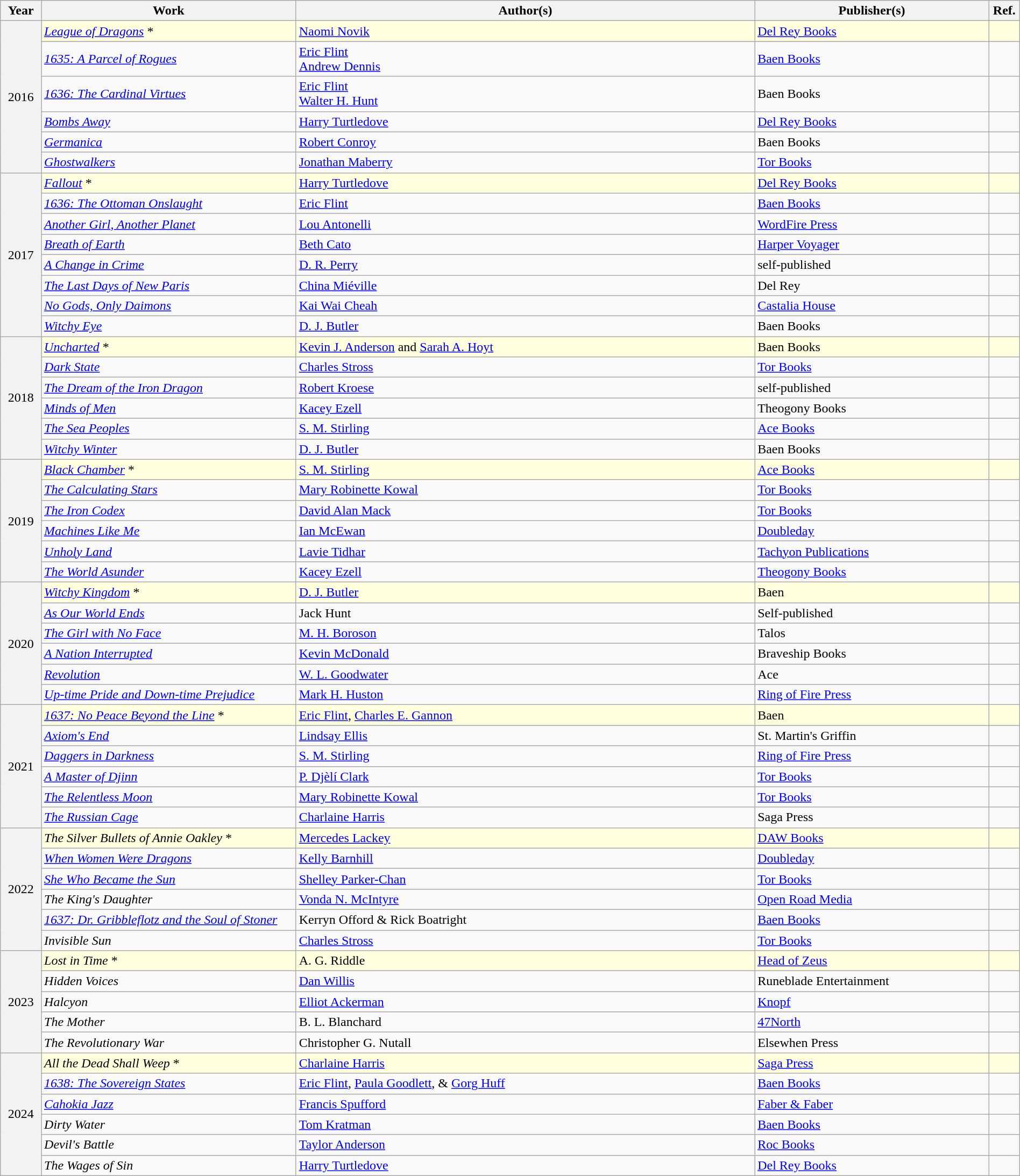<table class="wikitable mw-collapsible" style="width:100%; margin:1em auto 1em auto;">
<tr>
<th style="width:4%;" scope="col">Year</th>
<th style="width:25%;" scope="col">Work</th>
<th style="width:45%;" scope="col" class="unsortable">Author(s)</th>
<th style="width:23%;" scope="col" class="unsortable">Publisher(s)</th>
<th style="width:3%;" scope="col" class="unsortable">Ref.</th>
</tr>
<tr style="background:lightyellow;">
<th scope="row" rowspan="6" style="text-align:center; font-weight:normal;">2016</th>
<td><em><a href='#'>League of Dragons</a></em> *</td>
<td><a href='#'>Naomi Novik</a></td>
<td><a href='#'>Del Rey Books</a></td>
<td></td>
</tr>
<tr>
<td><em><a href='#'>1635: A Parcel of Rogues</a></em></td>
<td><a href='#'>Eric Flint</a><br><a href='#'>Andrew Dennis</a></td>
<td><a href='#'>Baen Books</a></td>
<td></td>
</tr>
<tr>
<td><em><a href='#'>1636: The Cardinal Virtues</a></em></td>
<td><a href='#'>Eric Flint</a><br><a href='#'>Walter H. Hunt</a></td>
<td>Baen Books</td>
<td></td>
</tr>
<tr>
<td><em><a href='#'>Bombs Away</a></em></td>
<td><a href='#'>Harry Turtledove</a></td>
<td><a href='#'>Del Rey Books</a></td>
<td></td>
</tr>
<tr>
<td><em><a href='#'>Germanica</a></em></td>
<td><a href='#'>Robert Conroy</a></td>
<td>Baen Books</td>
<td></td>
</tr>
<tr>
<td><em><a href='#'>Ghostwalkers</a></em></td>
<td><a href='#'>Jonathan Maberry</a></td>
<td><a href='#'>Tor Books</a></td>
<td></td>
</tr>
<tr style="background:lightyellow;">
<th scope="row" rowspan="8" style="text-align:center; font-weight:normal;">2017</th>
<td><em><a href='#'>Fallout</a></em> *</td>
<td><a href='#'>Harry Turtledove</a></td>
<td><a href='#'>Del Rey Books</a></td>
<td></td>
</tr>
<tr>
<td><em><a href='#'>1636: The Ottoman Onslaught</a></em></td>
<td><a href='#'>Eric Flint</a></td>
<td><a href='#'>Baen Books</a></td>
<td></td>
</tr>
<tr>
<td><em><a href='#'>Another Girl, Another Planet</a></em></td>
<td><a href='#'>Lou Antonelli</a></td>
<td><a href='#'>WordFire Press</a></td>
<td></td>
</tr>
<tr>
<td><em><a href='#'>Breath of Earth</a></em></td>
<td><a href='#'>Beth Cato</a></td>
<td><a href='#'>Harper Voyager</a></td>
<td></td>
</tr>
<tr>
<td><em><a href='#'>A Change in Crime</a></em></td>
<td><a href='#'>D. R. Perry</a></td>
<td>self-published</td>
<td></td>
</tr>
<tr>
<td><em><a href='#'>The Last Days of New Paris</a></em></td>
<td><a href='#'>China Miéville</a></td>
<td>Del Rey</td>
<td></td>
</tr>
<tr>
<td><em><a href='#'>No Gods, Only Daimons</a></em></td>
<td><a href='#'>Kai Wai Cheah</a></td>
<td><a href='#'>Castalia House</a></td>
<td></td>
</tr>
<tr>
<td><em><a href='#'>Witchy Eye</a></em></td>
<td><a href='#'>D. J. Butler</a></td>
<td>Baen Books</td>
<td></td>
</tr>
<tr style="background:lightyellow;">
<th scope="row" rowspan="6" style="text-align:center; font-weight:normal;">2018</th>
<td><em><a href='#'>Uncharted</a></em> *</td>
<td><a href='#'>Kevin J. Anderson</a> and <a href='#'>Sarah A. Hoyt</a></td>
<td>Baen Books</td>
<td></td>
</tr>
<tr>
<td><em><a href='#'>Dark State</a></em></td>
<td><a href='#'>Charles Stross</a></td>
<td><a href='#'>Tor Books</a></td>
<td></td>
</tr>
<tr>
<td><em><a href='#'>The Dream of the Iron Dragon</a></em></td>
<td><a href='#'>Robert Kroese</a></td>
<td>self-published</td>
<td></td>
</tr>
<tr>
<td><em><a href='#'>Minds of Men</a></em></td>
<td><a href='#'>Kacey Ezell</a></td>
<td>Theogony Books</td>
<td></td>
</tr>
<tr>
<td><em><a href='#'>The Sea Peoples</a></em></td>
<td><a href='#'>S. M. Stirling</a></td>
<td><a href='#'>Ace Books</a></td>
<td></td>
</tr>
<tr>
<td><em><a href='#'>Witchy Winter</a></em></td>
<td><a href='#'>D. J. Butler</a></td>
<td>Baen Books</td>
<td></td>
</tr>
<tr style="background:lightyellow;">
<th scope="row" rowspan="6" style="text-align:center; font-weight:normal;">2019</th>
<td><em><a href='#'>Black Chamber</a></em> *</td>
<td><a href='#'>S. M. Stirling</a></td>
<td><a href='#'>Ace Books</a></td>
<td></td>
</tr>
<tr>
<td><em><a href='#'>The Calculating Stars</a></em></td>
<td><a href='#'>Mary Robinette Kowal</a></td>
<td><a href='#'>Tor Books</a></td>
<td></td>
</tr>
<tr>
<td><em><a href='#'>The Iron Codex</a></em></td>
<td><a href='#'>David Alan Mack</a></td>
<td><a href='#'>Tor Books</a></td>
<td></td>
</tr>
<tr>
<td><em><a href='#'>Machines Like Me</a></em></td>
<td><a href='#'>Ian McEwan</a></td>
<td><a href='#'>Doubleday</a></td>
<td></td>
</tr>
<tr>
<td><em><a href='#'>Unholy Land</a></em></td>
<td><a href='#'>Lavie Tidhar</a></td>
<td><a href='#'>Tachyon Publications</a></td>
<td></td>
</tr>
<tr>
<td><em><a href='#'>The World Asunder</a></em></td>
<td><a href='#'>Kacey Ezell</a></td>
<td><a href='#'>Theogony Books</a></td>
<td></td>
</tr>
<tr style="background:lightyellow;">
<th rowspan="6" style="text-align:center; font-weight:normal;">2020</th>
<td><em><a href='#'>Witchy Kingdom</a></em> *</td>
<td><a href='#'>D. J. Butler</a></td>
<td>Baen</td>
<td></td>
</tr>
<tr>
<td><em><a href='#'>As Our World Ends</a></em></td>
<td>Jack Hunt</td>
<td>Self-published</td>
<td></td>
</tr>
<tr>
<td><em><a href='#'>The Girl with No Face</a></em></td>
<td><a href='#'>M. H. Boroson</a></td>
<td>Talos</td>
<td></td>
</tr>
<tr>
<td><em><a href='#'>A Nation Interrupted</a></em></td>
<td><a href='#'>Kevin McDonald</a></td>
<td>Braveship Books</td>
<td></td>
</tr>
<tr>
<td><em><a href='#'>Revolution</a></em></td>
<td><a href='#'>W. L. Goodwater</a></td>
<td>Ace</td>
<td></td>
</tr>
<tr>
<td><em><a href='#'>Up-time Pride and Down-time Prejudice</a></em></td>
<td><a href='#'>Mark H. Huston</a></td>
<td><a href='#'>Ring of Fire Press</a></td>
<td></td>
</tr>
<tr style="background:lightyellow;">
<th rowspan="6" style="text-align:center; font-weight:normal;">2021</th>
<td><em><a href='#'>1637: No Peace Beyond the Line</a></em> *</td>
<td><a href='#'>Eric Flint</a>, <a href='#'>Charles E. Gannon</a></td>
<td>Baen</td>
<td></td>
</tr>
<tr>
<td><em><a href='#'>Axiom's End</a></em></td>
<td><a href='#'>Lindsay Ellis</a></td>
<td>St. Martin's Griffin</td>
<td></td>
</tr>
<tr>
<td><em><a href='#'>Daggers in Darkness</a></em></td>
<td><a href='#'>S. M. Stirling</a></td>
<td><a href='#'>Ring of Fire Press</a></td>
<td></td>
</tr>
<tr>
<td><em><a href='#'>A Master of Djinn</a></em></td>
<td><a href='#'>P. Djèlí Clark</a></td>
<td><a href='#'>Tor Books</a></td>
<td></td>
</tr>
<tr>
<td><em><a href='#'>The Relentless Moon</a></em></td>
<td><a href='#'>Mary Robinette Kowal</a></td>
<td><a href='#'>Tor Books</a></td>
<td></td>
</tr>
<tr>
<td><em><a href='#'>The Russian Cage</a></em></td>
<td><a href='#'>Charlaine Harris</a></td>
<td>Saga Press</td>
<td></td>
</tr>
<tr style="background:lightyellow;">
<th rowspan="6" style="text-align:center; font-weight:normal;">2022</th>
<td><em>The Silver Bullets of Annie Oakley</em> *</td>
<td><a href='#'>Mercedes Lackey</a></td>
<td><a href='#'>DAW Books</a></td>
<td></td>
</tr>
<tr>
<td><em><a href='#'>When Women Were Dragons</a></em></td>
<td><a href='#'>Kelly Barnhill</a></td>
<td><a href='#'>Doubleday</a></td>
<td></td>
</tr>
<tr>
<td><em><a href='#'>She Who Became the Sun</a></em></td>
<td><a href='#'>Shelley Parker-Chan</a></td>
<td><a href='#'>Tor Books</a></td>
<td></td>
</tr>
<tr>
<td><em>The King's Daughter</em></td>
<td><a href='#'>Vonda N. McIntyre</a></td>
<td><a href='#'>Open Road Media</a></td>
<td></td>
</tr>
<tr>
<td><em><a href='#'>1637: Dr. Gribbleflotz and the Soul of Stoner</a></em></td>
<td>Kerryn Offord & Rick Boatright</td>
<td><a href='#'>Baen Books</a></td>
<td></td>
</tr>
<tr>
<td><em>Invisible Sun</em></td>
<td><a href='#'>Charles Stross</a></td>
<td><a href='#'>Tor Books</a></td>
<td></td>
</tr>
<tr style="background:lightyellow;">
<th rowspan="5" style="font-weight:normal;">2023</th>
<td><em>Lost in Time</em> *</td>
<td>A. G. Riddle</td>
<td><a href='#'>Head of Zeus</a></td>
<td></td>
</tr>
<tr>
<td><em>Hidden Voices</em></td>
<td><a href='#'>Dan Willis</a></td>
<td>Runeblade Entertainment</td>
<td></td>
</tr>
<tr>
<td><em>Halcyon</em></td>
<td><a href='#'>Elliot Ackerman</a></td>
<td><a href='#'>Knopf</a></td>
<td></td>
</tr>
<tr>
<td><em>The Mother</em></td>
<td>B. L. Blanchard</td>
<td><a href='#'>47North</a></td>
<td></td>
</tr>
<tr>
<td><em>The Revolutionary War</em></td>
<td>Christopher G. Nutall</td>
<td>Elsewhen Press</td>
<td></td>
</tr>
<tr style="background:lightyellow;">
<th rowspan="6" style="text-align:center; font-weight:normal;">2024</th>
<td><em>All the Dead Shall Weep</em> *</td>
<td><a href='#'>Charlaine Harris</a></td>
<td><a href='#'>Saga Press</a></td>
<td></td>
</tr>
<tr>
<td><em><a href='#'>1638: The Sovereign States</a></em></td>
<td><a href='#'>Eric Flint</a>, <a href='#'>Paula Goodlett</a>, & <a href='#'>Gorg Huff</a></td>
<td><a href='#'>Baen Books</a></td>
<td></td>
</tr>
<tr>
<td><em><a href='#'>Cahokia Jazz</a></em></td>
<td><a href='#'>Francis Spufford</a></td>
<td><a href='#'>Faber & Faber</a></td>
<td></td>
</tr>
<tr>
<td><em>Dirty Water</em></td>
<td><a href='#'>Tom Kratman</a></td>
<td><a href='#'>Baen Books</a></td>
<td></td>
</tr>
<tr>
<td><em>Devil's Battle</em></td>
<td><a href='#'>Taylor Anderson</a></td>
<td><a href='#'>Roc Books</a></td>
<td></td>
</tr>
<tr>
<td><em>The Wages of Sin</em></td>
<td><a href='#'>Harry Turtledove</a></td>
<td><a href='#'>Del Rey Books</a></td>
<td></td>
</tr>
</table>
